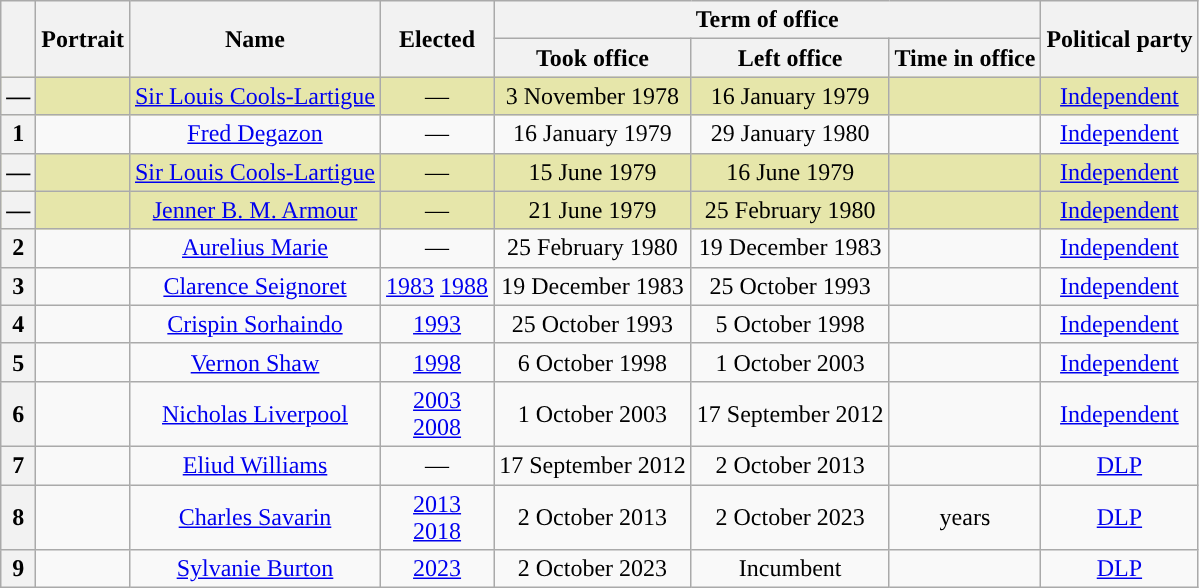<table class="wikitable" style="text-align:center">
<tr>
<th rowspan=2></th>
<th rowspan=2>Portrait</th>
<th rowspan=2>Name<br></th>
<th rowspan=2>Elected</th>
<th colspan=3>Term of office</th>
<th rowspan=2>Political party</th>
</tr>
<tr>
<th>Took office</th>
<th>Left office</th>
<th>Time in office</th>
</tr>
<tr style="background:#e6e6aa;">
<th style="background:">—</th>
<td></td>
<td><a href='#'>Sir Louis Cools-Lartigue</a><br></td>
<td>—</td>
<td>3 November 1978</td>
<td>16 January 1979</td>
<td></td>
<td><a href='#'>Independent</a></td>
</tr>
<tr>
<th style="background:">1</th>
<td></td>
<td><a href='#'>Fred Degazon</a><br></td>
<td>—</td>
<td>16 January 1979</td>
<td>29 January 1980</td>
<td></td>
<td><a href='#'>Independent</a></td>
</tr>
<tr style="background:#e6e6aa;">
<th style="background:">—</th>
<td></td>
<td><a href='#'>Sir Louis Cools-Lartigue</a><br></td>
<td>—</td>
<td>15 June 1979</td>
<td>16 June 1979</td>
<td></td>
<td><a href='#'>Independent</a></td>
</tr>
<tr style="background:#e6e6aa;">
<th style="background:">—</th>
<td></td>
<td><a href='#'>Jenner B. M. Armour</a><br></td>
<td>—</td>
<td>21 June 1979</td>
<td>25 February 1980</td>
<td></td>
<td><a href='#'>Independent</a></td>
</tr>
<tr>
<th style="background:">2</th>
<td></td>
<td><a href='#'>Aurelius Marie</a><br></td>
<td>—</td>
<td>25 February 1980</td>
<td>19 December 1983</td>
<td></td>
<td><a href='#'>Independent</a></td>
</tr>
<tr>
<th style="background:">3</th>
<td></td>
<td><a href='#'>Clarence Seignoret</a><br></td>
<td><a href='#'>1983</a> <a href='#'>1988</a></td>
<td>19 December 1983</td>
<td>25 October 1993</td>
<td></td>
<td><a href='#'>Independent</a></td>
</tr>
<tr>
<th style="background:">4</th>
<td></td>
<td><a href='#'>Crispin Sorhaindo</a><br></td>
<td><a href='#'>1993</a></td>
<td>25 October 1993</td>
<td>5 October 1998</td>
<td></td>
<td><a href='#'>Independent</a></td>
</tr>
<tr>
<th style="background:">5</th>
<td></td>
<td><a href='#'>Vernon Shaw</a><br></td>
<td><a href='#'>1998</a></td>
<td>6 October 1998</td>
<td>1 October 2003</td>
<td></td>
<td><a href='#'>Independent</a></td>
</tr>
<tr>
<th style="background:">6</th>
<td></td>
<td><a href='#'>Nicholas Liverpool</a><br></td>
<td><a href='#'>2003</a><br><a href='#'>2008</a></td>
<td>1 October 2003</td>
<td>17 September 2012</td>
<td></td>
<td><a href='#'>Independent</a></td>
</tr>
<tr>
<th style="background:">7</th>
<td></td>
<td><a href='#'>Eliud Williams</a><br></td>
<td>—</td>
<td>17 September 2012</td>
<td>2 October 2013</td>
<td></td>
<td><a href='#'>DLP</a></td>
</tr>
<tr>
<th style="background:">8</th>
<td></td>
<td><a href='#'>Charles Savarin</a><br></td>
<td><a href='#'>2013</a><br><a href='#'>2018</a></td>
<td>2 October 2013</td>
<td>2 October 2023</td>
<td> years</td>
<td><a href='#'>DLP</a></td>
</tr>
<tr>
<th style="background:">9</th>
<td></td>
<td><a href='#'>Sylvanie Burton</a><br></td>
<td><a href='#'>2023</a></td>
<td>2 October 2023</td>
<td>Incumbent</td>
<td></td>
<td><a href='#'>DLP</a></td>
</tr>
</table>
